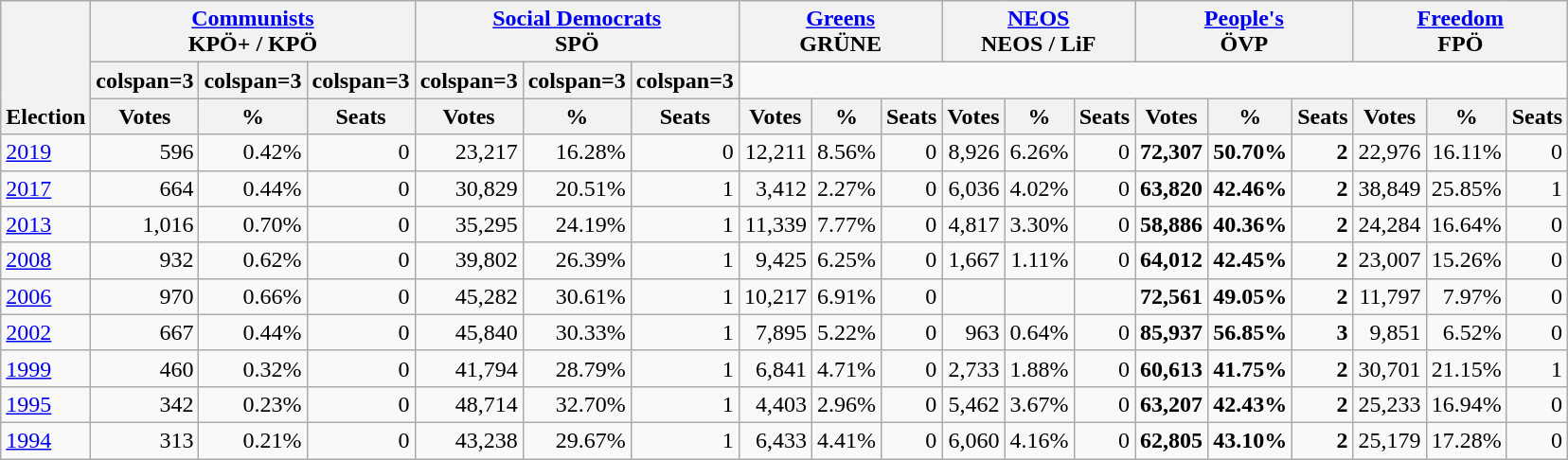<table class="wikitable" border="1" style="font-size:100%; text-align:right;">
<tr>
<th style="text-align:left;" valign=bottom rowspan=3>Election</th>
<th valign=bottom colspan=3><a href='#'>Communists</a><br>KPÖ+ / KPÖ</th>
<th valign=bottom colspan=3><a href='#'>Social Democrats</a><br>SPÖ</th>
<th valign=bottom colspan=3><a href='#'>Greens</a><br>GRÜNE</th>
<th valign=bottom colspan=3><a href='#'>NEOS</a><br>NEOS / LiF</th>
<th valign=bottom colspan=3><a href='#'>People's</a><br>ÖVP</th>
<th valign=bottom colspan=3><a href='#'>Freedom</a><br>FPÖ</th>
</tr>
<tr>
<th>colspan=3 </th>
<th>colspan=3 </th>
<th>colspan=3 </th>
<th>colspan=3 </th>
<th>colspan=3 </th>
<th>colspan=3 </th>
</tr>
<tr>
<th>Votes</th>
<th>%</th>
<th>Seats</th>
<th>Votes</th>
<th>%</th>
<th>Seats</th>
<th>Votes</th>
<th>%</th>
<th>Seats</th>
<th>Votes</th>
<th>%</th>
<th>Seats</th>
<th>Votes</th>
<th>%</th>
<th>Seats</th>
<th>Votes</th>
<th>%</th>
<th>Seats</th>
</tr>
<tr>
<td align=left><a href='#'>2019</a></td>
<td>596</td>
<td>0.42%</td>
<td>0</td>
<td>23,217</td>
<td>16.28%</td>
<td>0</td>
<td>12,211</td>
<td>8.56%</td>
<td>0</td>
<td>8,926</td>
<td>6.26%</td>
<td>0</td>
<td><strong>72,307</strong></td>
<td><strong>50.70%</strong></td>
<td><strong>2</strong></td>
<td>22,976</td>
<td>16.11%</td>
<td>0</td>
</tr>
<tr>
<td align=left><a href='#'>2017</a></td>
<td>664</td>
<td>0.44%</td>
<td>0</td>
<td>30,829</td>
<td>20.51%</td>
<td>1</td>
<td>3,412</td>
<td>2.27%</td>
<td>0</td>
<td>6,036</td>
<td>4.02%</td>
<td>0</td>
<td><strong>63,820</strong></td>
<td><strong>42.46%</strong></td>
<td><strong>2</strong></td>
<td>38,849</td>
<td>25.85%</td>
<td>1</td>
</tr>
<tr>
<td align=left><a href='#'>2013</a></td>
<td>1,016</td>
<td>0.70%</td>
<td>0</td>
<td>35,295</td>
<td>24.19%</td>
<td>1</td>
<td>11,339</td>
<td>7.77%</td>
<td>0</td>
<td>4,817</td>
<td>3.30%</td>
<td>0</td>
<td><strong>58,886</strong></td>
<td><strong>40.36%</strong></td>
<td><strong>2</strong></td>
<td>24,284</td>
<td>16.64%</td>
<td>0</td>
</tr>
<tr>
<td align=left><a href='#'>2008</a></td>
<td>932</td>
<td>0.62%</td>
<td>0</td>
<td>39,802</td>
<td>26.39%</td>
<td>1</td>
<td>9,425</td>
<td>6.25%</td>
<td>0</td>
<td>1,667</td>
<td>1.11%</td>
<td>0</td>
<td><strong>64,012</strong></td>
<td><strong>42.45%</strong></td>
<td><strong>2</strong></td>
<td>23,007</td>
<td>15.26%</td>
<td>0</td>
</tr>
<tr>
<td align=left><a href='#'>2006</a></td>
<td>970</td>
<td>0.66%</td>
<td>0</td>
<td>45,282</td>
<td>30.61%</td>
<td>1</td>
<td>10,217</td>
<td>6.91%</td>
<td>0</td>
<td></td>
<td></td>
<td></td>
<td><strong>72,561</strong></td>
<td><strong>49.05%</strong></td>
<td><strong>2</strong></td>
<td>11,797</td>
<td>7.97%</td>
<td>0</td>
</tr>
<tr>
<td align=left><a href='#'>2002</a></td>
<td>667</td>
<td>0.44%</td>
<td>0</td>
<td>45,840</td>
<td>30.33%</td>
<td>1</td>
<td>7,895</td>
<td>5.22%</td>
<td>0</td>
<td>963</td>
<td>0.64%</td>
<td>0</td>
<td><strong>85,937</strong></td>
<td><strong>56.85%</strong></td>
<td><strong>3</strong></td>
<td>9,851</td>
<td>6.52%</td>
<td>0</td>
</tr>
<tr>
<td align=left><a href='#'>1999</a></td>
<td>460</td>
<td>0.32%</td>
<td>0</td>
<td>41,794</td>
<td>28.79%</td>
<td>1</td>
<td>6,841</td>
<td>4.71%</td>
<td>0</td>
<td>2,733</td>
<td>1.88%</td>
<td>0</td>
<td><strong>60,613</strong></td>
<td><strong>41.75%</strong></td>
<td><strong>2</strong></td>
<td>30,701</td>
<td>21.15%</td>
<td>1</td>
</tr>
<tr>
<td align=left><a href='#'>1995</a></td>
<td>342</td>
<td>0.23%</td>
<td>0</td>
<td>48,714</td>
<td>32.70%</td>
<td>1</td>
<td>4,403</td>
<td>2.96%</td>
<td>0</td>
<td>5,462</td>
<td>3.67%</td>
<td>0</td>
<td><strong>63,207</strong></td>
<td><strong>42.43%</strong></td>
<td><strong>2</strong></td>
<td>25,233</td>
<td>16.94%</td>
<td>0</td>
</tr>
<tr>
<td align=left><a href='#'>1994</a></td>
<td>313</td>
<td>0.21%</td>
<td>0</td>
<td>43,238</td>
<td>29.67%</td>
<td>1</td>
<td>6,433</td>
<td>4.41%</td>
<td>0</td>
<td>6,060</td>
<td>4.16%</td>
<td>0</td>
<td><strong>62,805</strong></td>
<td><strong>43.10%</strong></td>
<td><strong>2</strong></td>
<td>25,179</td>
<td>17.28%</td>
<td>0</td>
</tr>
</table>
